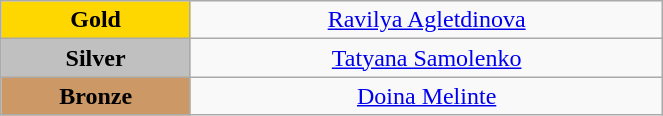<table class="wikitable" style="text-align:center; " width="35%">
<tr>
<td bgcolor="gold"><strong>Gold</strong></td>
<td><a href='#'>Ravilya Agletdinova</a><br>  <small><em></em></small></td>
</tr>
<tr>
<td bgcolor="silver"><strong>Silver</strong></td>
<td><a href='#'>Tatyana Samolenko</a><br>  <small><em></em></small></td>
</tr>
<tr>
<td bgcolor="CC9966"><strong>Bronze</strong></td>
<td><a href='#'>Doina Melinte</a><br>  <small><em></em></small></td>
</tr>
</table>
